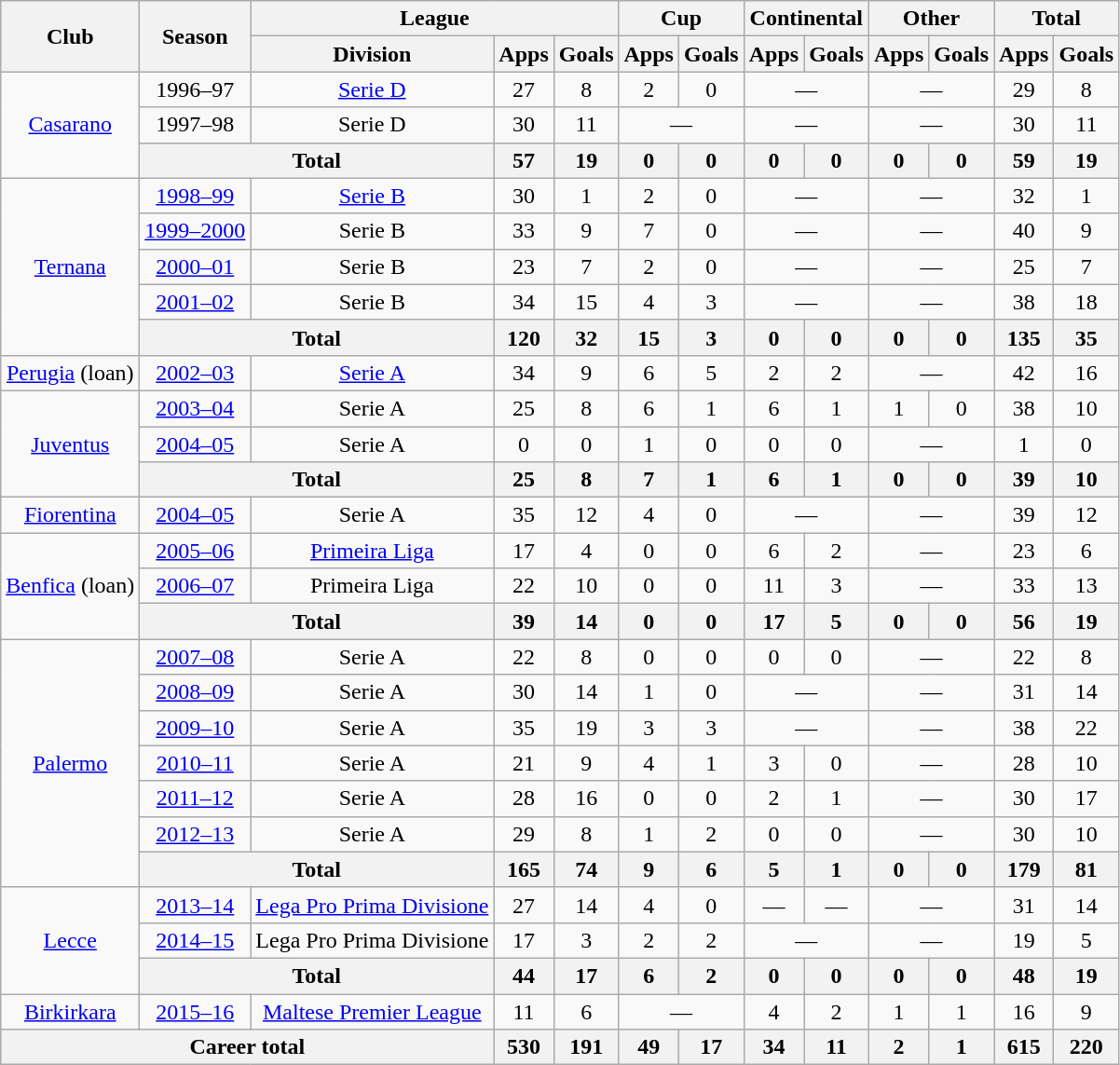<table class="wikitable" style="text-align:center">
<tr>
<th rowspan="2">Club</th>
<th rowspan="2">Season</th>
<th colspan="3">League</th>
<th colspan="2">Cup</th>
<th colspan="2">Continental</th>
<th colspan="2">Other</th>
<th colspan="2">Total</th>
</tr>
<tr>
<th>Division</th>
<th>Apps</th>
<th>Goals</th>
<th>Apps</th>
<th>Goals</th>
<th>Apps</th>
<th>Goals</th>
<th>Apps</th>
<th>Goals</th>
<th>Apps</th>
<th>Goals</th>
</tr>
<tr>
<td rowspan="3"><a href='#'>Casarano</a></td>
<td>1996–97</td>
<td><a href='#'>Serie D</a></td>
<td>27</td>
<td>8</td>
<td>2</td>
<td>0</td>
<td colspan="2">—</td>
<td colspan="2">—</td>
<td>29</td>
<td>8</td>
</tr>
<tr>
<td>1997–98</td>
<td>Serie D</td>
<td>30</td>
<td>11</td>
<td colspan="2">—</td>
<td colspan="2">—</td>
<td colspan="2">—</td>
<td>30</td>
<td>11</td>
</tr>
<tr>
<th colspan="2">Total</th>
<th>57</th>
<th>19</th>
<th>0</th>
<th>0</th>
<th>0</th>
<th>0</th>
<th>0</th>
<th>0</th>
<th>59</th>
<th>19</th>
</tr>
<tr>
<td rowspan="5"><a href='#'>Ternana</a></td>
<td><a href='#'>1998–99</a></td>
<td><a href='#'>Serie B</a></td>
<td>30</td>
<td>1</td>
<td>2</td>
<td>0</td>
<td colspan="2">—</td>
<td colspan="2">—</td>
<td>32</td>
<td>1</td>
</tr>
<tr>
<td><a href='#'>1999–2000</a></td>
<td>Serie B</td>
<td>33</td>
<td>9</td>
<td>7</td>
<td>0</td>
<td colspan="2">—</td>
<td colspan="2">—</td>
<td>40</td>
<td>9</td>
</tr>
<tr>
<td><a href='#'>2000–01</a></td>
<td>Serie B</td>
<td>23</td>
<td>7</td>
<td>2</td>
<td>0</td>
<td colspan="2">—</td>
<td colspan="2">—</td>
<td>25</td>
<td>7</td>
</tr>
<tr>
<td><a href='#'>2001–02</a></td>
<td>Serie B</td>
<td>34</td>
<td>15</td>
<td>4</td>
<td>3</td>
<td colspan="2">—</td>
<td colspan="2">—</td>
<td>38</td>
<td>18</td>
</tr>
<tr>
<th colspan="2">Total</th>
<th>120</th>
<th>32</th>
<th>15</th>
<th>3</th>
<th>0</th>
<th>0</th>
<th>0</th>
<th>0</th>
<th>135</th>
<th>35</th>
</tr>
<tr>
<td><a href='#'>Perugia</a> (loan)</td>
<td><a href='#'>2002–03</a></td>
<td><a href='#'>Serie A</a></td>
<td>34</td>
<td>9</td>
<td>6</td>
<td>5</td>
<td>2</td>
<td>2</td>
<td colspan="2">—</td>
<td>42</td>
<td>16</td>
</tr>
<tr>
<td rowspan="3"><a href='#'>Juventus</a></td>
<td><a href='#'>2003–04</a></td>
<td>Serie A</td>
<td>25</td>
<td>8</td>
<td>6</td>
<td>1</td>
<td>6</td>
<td>1</td>
<td>1</td>
<td>0</td>
<td>38</td>
<td>10</td>
</tr>
<tr>
<td><a href='#'>2004–05</a></td>
<td>Serie A</td>
<td>0</td>
<td>0</td>
<td>1</td>
<td>0</td>
<td>0</td>
<td>0</td>
<td colspan="2">—</td>
<td>1</td>
<td>0</td>
</tr>
<tr>
<th colspan="2">Total</th>
<th>25</th>
<th>8</th>
<th>7</th>
<th>1</th>
<th>6</th>
<th>1</th>
<th>0</th>
<th>0</th>
<th>39</th>
<th>10</th>
</tr>
<tr>
<td><a href='#'>Fiorentina</a></td>
<td><a href='#'>2004–05</a></td>
<td>Serie A</td>
<td>35</td>
<td>12</td>
<td>4</td>
<td>0</td>
<td colspan="2">—</td>
<td colspan="2">—</td>
<td>39</td>
<td>12</td>
</tr>
<tr>
<td rowspan="3"><a href='#'>Benfica</a> (loan)</td>
<td><a href='#'>2005–06</a></td>
<td><a href='#'>Primeira Liga</a></td>
<td>17</td>
<td>4</td>
<td>0</td>
<td>0</td>
<td>6</td>
<td>2</td>
<td colspan="2">—</td>
<td>23</td>
<td>6</td>
</tr>
<tr>
<td><a href='#'>2006–07</a></td>
<td>Primeira Liga</td>
<td>22</td>
<td>10</td>
<td>0</td>
<td>0</td>
<td>11</td>
<td>3</td>
<td colspan="2">—</td>
<td>33</td>
<td>13</td>
</tr>
<tr>
<th colspan="2">Total</th>
<th>39</th>
<th>14</th>
<th>0</th>
<th>0</th>
<th>17</th>
<th>5</th>
<th>0</th>
<th>0</th>
<th>56</th>
<th>19</th>
</tr>
<tr>
<td rowspan="7"><a href='#'>Palermo</a></td>
<td><a href='#'>2007–08</a></td>
<td>Serie A</td>
<td>22</td>
<td>8</td>
<td>0</td>
<td>0</td>
<td>0</td>
<td>0</td>
<td colspan="2">—</td>
<td>22</td>
<td>8</td>
</tr>
<tr>
<td><a href='#'>2008–09</a></td>
<td>Serie A</td>
<td>30</td>
<td>14</td>
<td>1</td>
<td>0</td>
<td colspan="2">—</td>
<td colspan="2">—</td>
<td>31</td>
<td>14</td>
</tr>
<tr>
<td><a href='#'>2009–10</a></td>
<td>Serie A</td>
<td>35</td>
<td>19</td>
<td>3</td>
<td>3</td>
<td colspan="2">—</td>
<td colspan="2">—</td>
<td>38</td>
<td>22</td>
</tr>
<tr>
<td><a href='#'>2010–11</a></td>
<td>Serie A</td>
<td>21</td>
<td>9</td>
<td>4</td>
<td>1</td>
<td>3</td>
<td>0</td>
<td colspan="2">—</td>
<td>28</td>
<td>10</td>
</tr>
<tr>
<td><a href='#'>2011–12</a></td>
<td>Serie A</td>
<td>28</td>
<td>16</td>
<td>0</td>
<td>0</td>
<td>2</td>
<td>1</td>
<td colspan="2">—</td>
<td>30</td>
<td>17</td>
</tr>
<tr>
<td><a href='#'>2012–13</a></td>
<td>Serie A</td>
<td>29</td>
<td>8</td>
<td>1</td>
<td>2</td>
<td>0</td>
<td>0</td>
<td colspan="2">—</td>
<td>30</td>
<td>10</td>
</tr>
<tr>
<th colspan=2>Total</th>
<th>165</th>
<th>74</th>
<th>9</th>
<th>6</th>
<th>5</th>
<th>1</th>
<th>0</th>
<th>0</th>
<th>179</th>
<th>81</th>
</tr>
<tr>
<td rowspan="3"><a href='#'>Lecce</a></td>
<td><a href='#'>2013–14</a></td>
<td><a href='#'>Lega Pro Prima Divisione</a></td>
<td>27</td>
<td>14</td>
<td>4</td>
<td>0</td>
<td>—</td>
<td>—</td>
<td colspan="2">—</td>
<td>31</td>
<td>14</td>
</tr>
<tr>
<td><a href='#'>2014–15</a></td>
<td>Lega Pro Prima Divisione</td>
<td>17</td>
<td>3</td>
<td>2</td>
<td>2</td>
<td colspan="2">—</td>
<td colspan="2">—</td>
<td>19</td>
<td>5</td>
</tr>
<tr>
<th colspan=2>Total</th>
<th>44</th>
<th>17</th>
<th>6</th>
<th>2</th>
<th>0</th>
<th>0</th>
<th>0</th>
<th>0</th>
<th>48</th>
<th>19</th>
</tr>
<tr>
<td><a href='#'>Birkirkara</a></td>
<td><a href='#'>2015–16</a></td>
<td><a href='#'>Maltese Premier League</a></td>
<td>11</td>
<td>6</td>
<td colspan="2">—</td>
<td>4</td>
<td>2</td>
<td>1</td>
<td>1</td>
<td>16</td>
<td>9</td>
</tr>
<tr>
<th colspan="3">Career total</th>
<th>530</th>
<th>191</th>
<th>49</th>
<th>17</th>
<th>34</th>
<th>11</th>
<th>2</th>
<th>1</th>
<th>615</th>
<th>220</th>
</tr>
</table>
